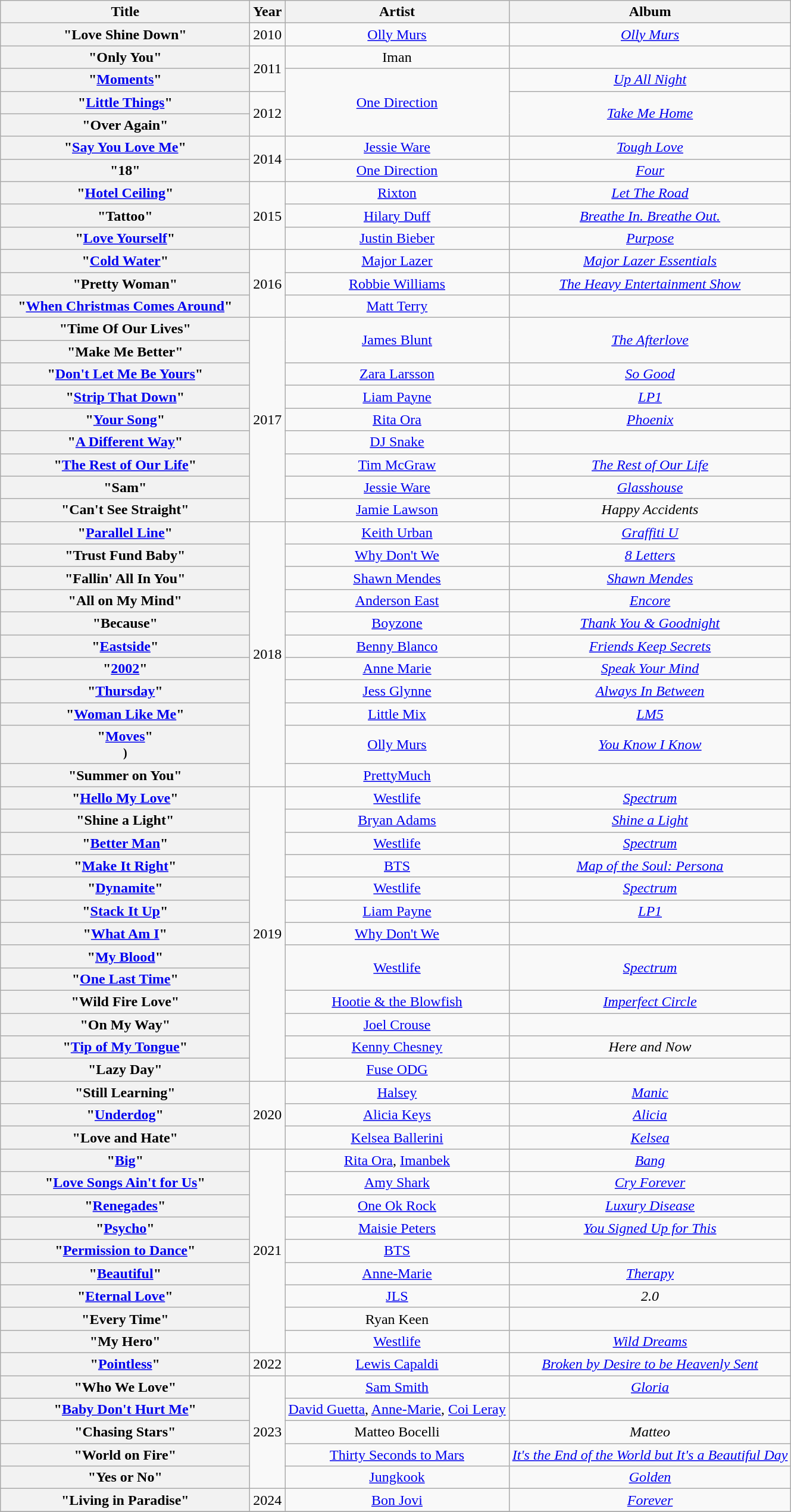<table class="wikitable plainrowheaders" style="text-align:center;">
<tr>
<th scope="col" style="width:17em;">Title</th>
<th scope="col">Year</th>
<th scope="col">Artist</th>
<th scope="col">Album</th>
</tr>
<tr>
<th scope="row">"Love Shine Down"</th>
<td>2010</td>
<td><a href='#'>Olly Murs</a></td>
<td><em><a href='#'>Olly Murs</a></em></td>
</tr>
<tr>
<th scope="row">"Only You"</th>
<td rowspan="2">2011</td>
<td>Iman</td>
<td></td>
</tr>
<tr>
<th scope="row">"<a href='#'>Moments</a>"</th>
<td rowspan="3"><a href='#'>One Direction</a></td>
<td><em><a href='#'>Up All Night</a></em></td>
</tr>
<tr>
<th scope="row">"<a href='#'>Little Things</a>"</th>
<td rowspan="2">2012</td>
<td rowspan="2"><em><a href='#'>Take Me Home</a></em></td>
</tr>
<tr>
<th scope="row">"Over Again"</th>
</tr>
<tr>
<th scope="row">"<a href='#'>Say You Love Me</a>"</th>
<td rowspan="2">2014</td>
<td><a href='#'>Jessie Ware</a></td>
<td><em><a href='#'>Tough Love</a></em></td>
</tr>
<tr>
<th scope="row">"18"</th>
<td><a href='#'>One Direction</a></td>
<td><em><a href='#'>Four</a></em></td>
</tr>
<tr>
<th scope="row">"<a href='#'>Hotel Ceiling</a>"</th>
<td rowspan="3">2015</td>
<td><a href='#'>Rixton</a></td>
<td><em><a href='#'>Let The Road</a></em></td>
</tr>
<tr>
<th scope="row">"Tattoo"</th>
<td><a href='#'>Hilary Duff</a></td>
<td><em><a href='#'>Breathe In. Breathe Out.</a></em></td>
</tr>
<tr>
<th scope="row">"<a href='#'>Love Yourself</a>"</th>
<td><a href='#'>Justin Bieber</a></td>
<td><em><a href='#'>Purpose</a></em></td>
</tr>
<tr>
<th scope="row">"<a href='#'>Cold Water</a>"<br></th>
<td rowspan="3">2016</td>
<td><a href='#'>Major Lazer</a></td>
<td><em><a href='#'>Major Lazer Essentials</a></em></td>
</tr>
<tr>
<th scope="row">"Pretty Woman"</th>
<td><a href='#'>Robbie Williams</a></td>
<td><em><a href='#'>The Heavy Entertainment Show</a></em></td>
</tr>
<tr>
<th scope="row">"<a href='#'>When Christmas Comes Around</a>"</th>
<td><a href='#'>Matt Terry</a></td>
<td></td>
</tr>
<tr>
<th scope="row">"Time Of Our Lives"</th>
<td rowspan="9">2017</td>
<td rowspan="2"><a href='#'>James Blunt</a></td>
<td rowspan="2"><em><a href='#'>The Afterlove</a></em></td>
</tr>
<tr>
<th scope="row">"Make Me Better"</th>
</tr>
<tr>
<th scope="row">"<a href='#'>Don't Let Me Be Yours</a>"</th>
<td><a href='#'>Zara Larsson</a></td>
<td><em><a href='#'>So Good</a></em></td>
</tr>
<tr>
<th scope="row">"<a href='#'>Strip That Down</a>"<br></th>
<td><a href='#'>Liam Payne</a></td>
<td><em><a href='#'>LP1</a></em></td>
</tr>
<tr>
<th scope="row">"<a href='#'>Your Song</a>"</th>
<td><a href='#'>Rita Ora</a></td>
<td><em><a href='#'>Phoenix</a></em></td>
</tr>
<tr>
<th scope="row">"<a href='#'>A Different Way</a>"<br></th>
<td><a href='#'>DJ Snake</a></td>
<td></td>
</tr>
<tr>
<th scope="row">"<a href='#'>The Rest of Our Life</a>"<br></th>
<td><a href='#'>Tim McGraw</a></td>
<td><em><a href='#'>The Rest of Our Life</a></em></td>
</tr>
<tr>
<th scope="row">"Sam"</th>
<td><a href='#'>Jessie Ware</a></td>
<td><em><a href='#'>Glasshouse</a></em></td>
</tr>
<tr>
<th scope="row">"Can't See Straight"</th>
<td><a href='#'>Jamie Lawson</a></td>
<td><em>Happy Accidents</em></td>
</tr>
<tr>
<th scope="row">"<a href='#'>Parallel Line</a>"</th>
<td rowspan="11">2018</td>
<td><a href='#'>Keith Urban</a></td>
<td><em><a href='#'>Graffiti U</a></em></td>
</tr>
<tr>
<th scope="row">"Trust Fund Baby"</th>
<td><a href='#'>Why Don't We</a></td>
<td><em><a href='#'>8 Letters</a></em></td>
</tr>
<tr>
<th scope="row">"Fallin' All In You"</th>
<td><a href='#'>Shawn Mendes</a></td>
<td><em><a href='#'>Shawn Mendes</a></em></td>
</tr>
<tr>
<th scope="row">"All on My Mind"</th>
<td><a href='#'>Anderson East</a></td>
<td><em><a href='#'>Encore</a></em></td>
</tr>
<tr>
<th scope="row">"Because"</th>
<td><a href='#'>Boyzone</a></td>
<td><em><a href='#'>Thank You & Goodnight</a></em></td>
</tr>
<tr>
<th scope="row">"<a href='#'>Eastside</a>"<br></th>
<td><a href='#'>Benny Blanco</a></td>
<td><em><a href='#'>Friends Keep Secrets</a></em></td>
</tr>
<tr>
<th scope="row">"<a href='#'>2002</a>"</th>
<td><a href='#'>Anne Marie</a></td>
<td><em><a href='#'>Speak Your Mind</a></em></td>
</tr>
<tr>
<th scope="row">"<a href='#'>Thursday</a>"</th>
<td><a href='#'>Jess Glynne</a></td>
<td><em><a href='#'>Always In Between</a></em></td>
</tr>
<tr>
<th scope="row">"<a href='#'>Woman Like Me</a>"<br></th>
<td><a href='#'>Little Mix</a></td>
<td><em><a href='#'>LM5</a></em></td>
</tr>
<tr>
<th scope="row">"<a href='#'>Moves</a>" <br><small>)</small></th>
<td><a href='#'>Olly Murs</a></td>
<td><em><a href='#'>You Know I Know</a></em></td>
</tr>
<tr>
<th scope="row">"Summer on You"</th>
<td><a href='#'>PrettyMuch</a></td>
<td></td>
</tr>
<tr>
<th scope="row">"<a href='#'>Hello My Love</a>"</th>
<td rowspan="13">2019</td>
<td><a href='#'>Westlife</a></td>
<td><em><a href='#'>Spectrum</a></em></td>
</tr>
<tr>
<th scope="row">"Shine a Light"</th>
<td><a href='#'>Bryan Adams</a></td>
<td><em><a href='#'>Shine a Light</a></em></td>
</tr>
<tr>
<th scope="row">"<a href='#'>Better Man</a>"</th>
<td><a href='#'>Westlife</a></td>
<td><em><a href='#'>Spectrum</a></em></td>
</tr>
<tr>
<th scope="row">"<a href='#'>Make It Right</a>"</th>
<td><a href='#'>BTS</a></td>
<td><em><a href='#'>Map of the Soul: Persona</a></em></td>
</tr>
<tr>
<th scope="row">"<a href='#'>Dynamite</a>"</th>
<td><a href='#'>Westlife</a></td>
<td><em><a href='#'>Spectrum</a></em></td>
</tr>
<tr>
<th scope="row">"<a href='#'>Stack It Up</a>"<br></th>
<td><a href='#'>Liam Payne</a></td>
<td><em><a href='#'>LP1</a></em></td>
</tr>
<tr>
<th scope="row">"<a href='#'>What Am I</a>"</th>
<td><a href='#'>Why Don't We</a></td>
<td></td>
</tr>
<tr>
<th scope="row">"<a href='#'>My Blood</a>"</th>
<td rowspan="2"><a href='#'>Westlife</a></td>
<td rowspan="2"><em><a href='#'>Spectrum</a></em></td>
</tr>
<tr>
<th scope="row">"<a href='#'>One Last Time</a>"</th>
</tr>
<tr>
<th scope="row">"Wild Fire Love"</th>
<td><a href='#'>Hootie & the Blowfish</a></td>
<td><em><a href='#'>Imperfect Circle</a></em></td>
</tr>
<tr>
<th scope="row">"On My Way"</th>
<td><a href='#'>Joel Crouse</a></td>
<td></td>
</tr>
<tr>
<th scope="row">"<a href='#'>Tip of My Tongue</a>"</th>
<td><a href='#'>Kenny Chesney</a></td>
<td><em>Here and Now</em></td>
</tr>
<tr>
<th scope="row">"Lazy Day"<br></th>
<td><a href='#'>Fuse ODG</a></td>
<td></td>
</tr>
<tr>
<th scope="row">"Still Learning"</th>
<td rowspan="3">2020</td>
<td><a href='#'>Halsey</a></td>
<td><em><a href='#'>Manic</a></em></td>
</tr>
<tr>
<th scope="row">"<a href='#'>Underdog</a>"</th>
<td><a href='#'>Alicia Keys</a></td>
<td><em><a href='#'>Alicia</a></em></td>
</tr>
<tr>
<th scope="row">"Love and Hate"</th>
<td><a href='#'>Kelsea Ballerini</a></td>
<td><em><a href='#'>Kelsea</a></em></td>
</tr>
<tr>
<th scope="row">"<a href='#'>Big</a>"<br></th>
<td rowspan="9">2021</td>
<td><a href='#'>Rita Ora</a>, <a href='#'>Imanbek</a></td>
<td><em><a href='#'>Bang</a></em></td>
</tr>
<tr>
<th scope="row">"<a href='#'>Love Songs Ain't for Us</a>"<br></th>
<td><a href='#'>Amy Shark</a></td>
<td><em><a href='#'>Cry Forever</a></em></td>
</tr>
<tr>
<th scope="row">"<a href='#'>Renegades</a>"</th>
<td><a href='#'>One Ok Rock</a></td>
<td><em><a href='#'>Luxury Disease</a></em></td>
</tr>
<tr>
<th scope="row">"<a href='#'>Psycho</a>"</th>
<td><a href='#'>Maisie Peters</a></td>
<td><em><a href='#'>You Signed Up for This</a></em></td>
</tr>
<tr>
<th scope="row">"<a href='#'>Permission to Dance</a>"</th>
<td><a href='#'>BTS</a></td>
<td></td>
</tr>
<tr>
<th scope="row">"<a href='#'>Beautiful</a>"</th>
<td><a href='#'>Anne-Marie</a></td>
<td><em><a href='#'>Therapy</a></em></td>
</tr>
<tr>
<th scope="row">"<a href='#'>Eternal Love</a>"</th>
<td><a href='#'>JLS</a></td>
<td><em>2.0</em></td>
</tr>
<tr>
<th scope="row">"Every Time"</th>
<td>Ryan Keen</td>
<td></td>
</tr>
<tr>
<th scope="row">"My Hero"</th>
<td><a href='#'>Westlife</a></td>
<td><em><a href='#'>Wild Dreams</a></em></td>
</tr>
<tr>
<th scope="row">"<a href='#'>Pointless</a>"</th>
<td>2022</td>
<td><a href='#'>Lewis Capaldi</a></td>
<td><em><a href='#'>Broken by Desire to be Heavenly Sent</a></em></td>
</tr>
<tr>
<th scope="row">"Who We Love"<br></th>
<td rowspan="5">2023</td>
<td><a href='#'>Sam Smith</a></td>
<td><em><a href='#'>Gloria</a></em></td>
</tr>
<tr>
<th scope="row">"<a href='#'>Baby Don't Hurt Me</a>"</th>
<td><a href='#'>David Guetta</a>, <a href='#'>Anne-Marie</a>, <a href='#'>Coi Leray</a></td>
<td></td>
</tr>
<tr>
<th scope="row">"Chasing Stars"</th>
<td>Matteo Bocelli</td>
<td><em>Matteo</em></td>
</tr>
<tr>
<th scope="row">"World on Fire"</th>
<td><a href='#'>Thirty Seconds to Mars</a></td>
<td><em><a href='#'>It's the End of the World but It's a Beautiful Day</a></em></td>
</tr>
<tr>
<th scope="row">"Yes or No"</th>
<td><a href='#'>Jungkook</a></td>
<td><em><a href='#'>Golden</a></em></td>
</tr>
<tr>
<th scope="row">"Living in Paradise"</th>
<td>2024</td>
<td><a href='#'>Bon Jovi</a></td>
<td><em><a href='#'>Forever</a></em></td>
</tr>
<tr>
</tr>
</table>
